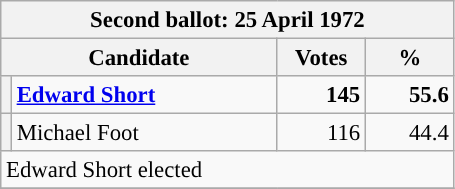<table class=wikitable style="font-size:95%;">
<tr>
<th colspan="4">Second ballot: 25 April 1972</th>
</tr>
<tr>
<th colspan="2" style="width: 170px">Candidate</th>
<th style="width: 52px">Votes</th>
<th style="width: 52px">%</th>
</tr>
<tr>
<th style="background-color: "></th>
<td style="right: 170px"><strong><a href='#'>Edward Short</a></strong></td>
<td align="right"><strong>145</strong></td>
<td align="right"><strong>55.6</strong></td>
</tr>
<tr>
<th style="background-color: "></th>
<td style="width: 170px">Michael Foot</td>
<td align="right">116</td>
<td align="right">44.4</td>
</tr>
<tr>
<td colspan="4">Edward Short elected</td>
</tr>
<tr>
</tr>
</table>
